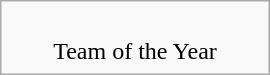<table role="presentation" class="infobox" style="width:180px;">
<tr>
<td style="text-align:center;"><br>











Team of the Year</td>
</tr>
</table>
